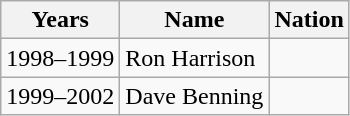<table class="wikitable">
<tr>
<th>Years</th>
<th>Name</th>
<th>Nation</th>
</tr>
<tr>
<td>1998–1999</td>
<td>Ron Harrison</td>
<td></td>
</tr>
<tr>
<td>1999–2002</td>
<td>Dave Benning</td>
<td></td>
</tr>
</table>
